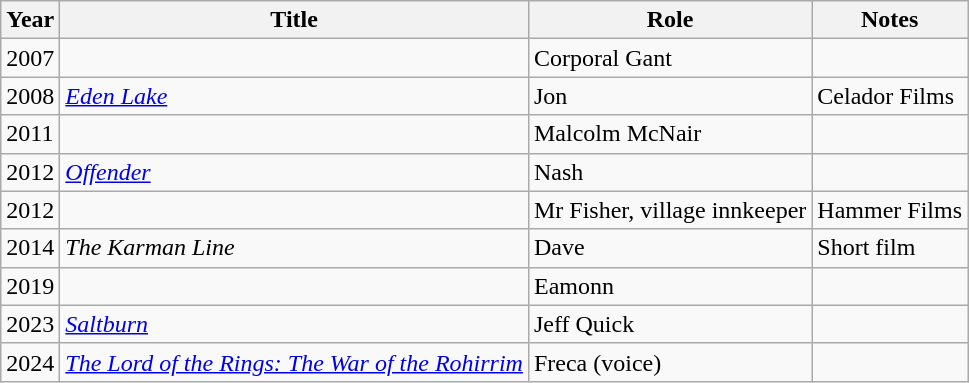<table class="wikitable sortable">
<tr>
<th>Year</th>
<th>Title</th>
<th>Role</th>
<th>Notes</th>
</tr>
<tr>
<td>2007</td>
<td><em></em></td>
<td>Corporal Gant</td>
<td></td>
</tr>
<tr>
<td>2008</td>
<td><em><a href='#'>Eden Lake</a></em></td>
<td>Jon</td>
<td>Celador Films</td>
</tr>
<tr>
<td>2011</td>
<td><em></em></td>
<td>Malcolm McNair</td>
<td></td>
</tr>
<tr>
<td>2012</td>
<td><em><a href='#'>Offender</a></em></td>
<td>Nash</td>
<td></td>
</tr>
<tr>
<td>2012</td>
<td><em></em></td>
<td>Mr Fisher, village innkeeper</td>
<td>Hammer Films</td>
</tr>
<tr>
<td>2014</td>
<td><em>The Karman Line</em></td>
<td>Dave</td>
<td>Short film</td>
</tr>
<tr>
<td>2019</td>
<td><em></em></td>
<td>Eamonn</td>
<td></td>
</tr>
<tr>
<td>2023</td>
<td><em><a href='#'>Saltburn</a></em></td>
<td>Jeff Quick</td>
<td></td>
</tr>
<tr>
<td>2024</td>
<td><em><a href='#'>The Lord of the Rings: The War of the Rohirrim</a></em></td>
<td>Freca (voice)</td>
<td></td>
</tr>
</table>
